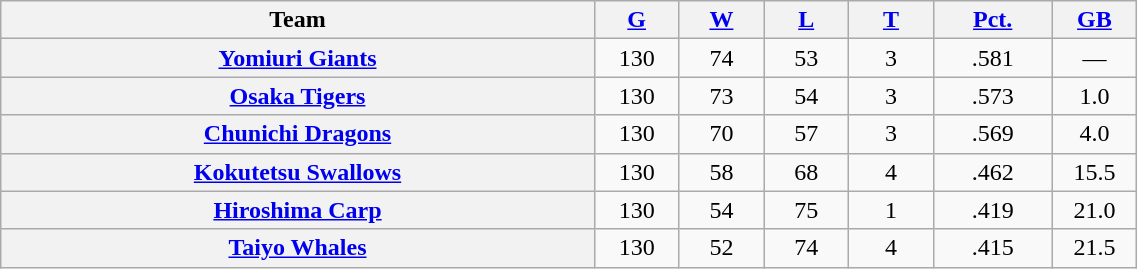<table class="wikitable plainrowheaders" width="60%" style="text-align:center;">
<tr>
<th scope="col" width="35%">Team</th>
<th scope="col" width="5%"><a href='#'>G</a></th>
<th scope="col" width="5%"><a href='#'>W</a></th>
<th scope="col" width="5%"><a href='#'>L</a></th>
<th scope="col" width="5%"><a href='#'>T</a></th>
<th scope="col" width="7%"><a href='#'>Pct.</a></th>
<th scope="col" width="5%"><a href='#'>GB</a></th>
</tr>
<tr>
<th scope="row" style="text-align:center;"><a href='#'>Yomiuri Giants</a></th>
<td>130</td>
<td>74</td>
<td>53</td>
<td>3</td>
<td>.581</td>
<td>—</td>
</tr>
<tr>
<th scope="row" style="text-align:center;"><a href='#'>Osaka Tigers</a></th>
<td>130</td>
<td>73</td>
<td>54</td>
<td>3</td>
<td>.573</td>
<td>1.0</td>
</tr>
<tr>
<th scope="row" style="text-align:center;"><a href='#'>Chunichi Dragons</a></th>
<td>130</td>
<td>70</td>
<td>57</td>
<td>3</td>
<td>.569</td>
<td>4.0</td>
</tr>
<tr>
<th scope="row" style="text-align:center;"><a href='#'>Kokutetsu Swallows</a></th>
<td>130</td>
<td>58</td>
<td>68</td>
<td>4</td>
<td>.462</td>
<td>15.5</td>
</tr>
<tr>
<th scope="row" style="text-align:center;"><a href='#'>Hiroshima Carp</a></th>
<td>130</td>
<td>54</td>
<td>75</td>
<td>1</td>
<td>.419</td>
<td>21.0</td>
</tr>
<tr>
<th scope="row" style="text-align:center;"><a href='#'>Taiyo Whales</a></th>
<td>130</td>
<td>52</td>
<td>74</td>
<td>4</td>
<td>.415</td>
<td>21.5</td>
</tr>
</table>
